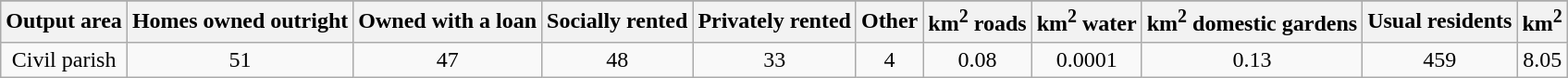<table class="wikitable">
<tr>
</tr>
<tr>
<th>Output area</th>
<th>Homes owned outright</th>
<th>Owned with a loan</th>
<th>Socially rented</th>
<th>Privately rented</th>
<th>Other</th>
<th>km<sup>2</sup> roads</th>
<th>km<sup>2</sup> water</th>
<th>km<sup>2</sup>  domestic gardens</th>
<th>Usual residents</th>
<th>km<sup>2</sup></th>
</tr>
<tr align=center>
<td>Civil parish</td>
<td>51</td>
<td>47</td>
<td>48</td>
<td>33</td>
<td>4</td>
<td>0.08</td>
<td>0.0001</td>
<td>0.13</td>
<td>459</td>
<td>8.05</td>
</tr>
</table>
